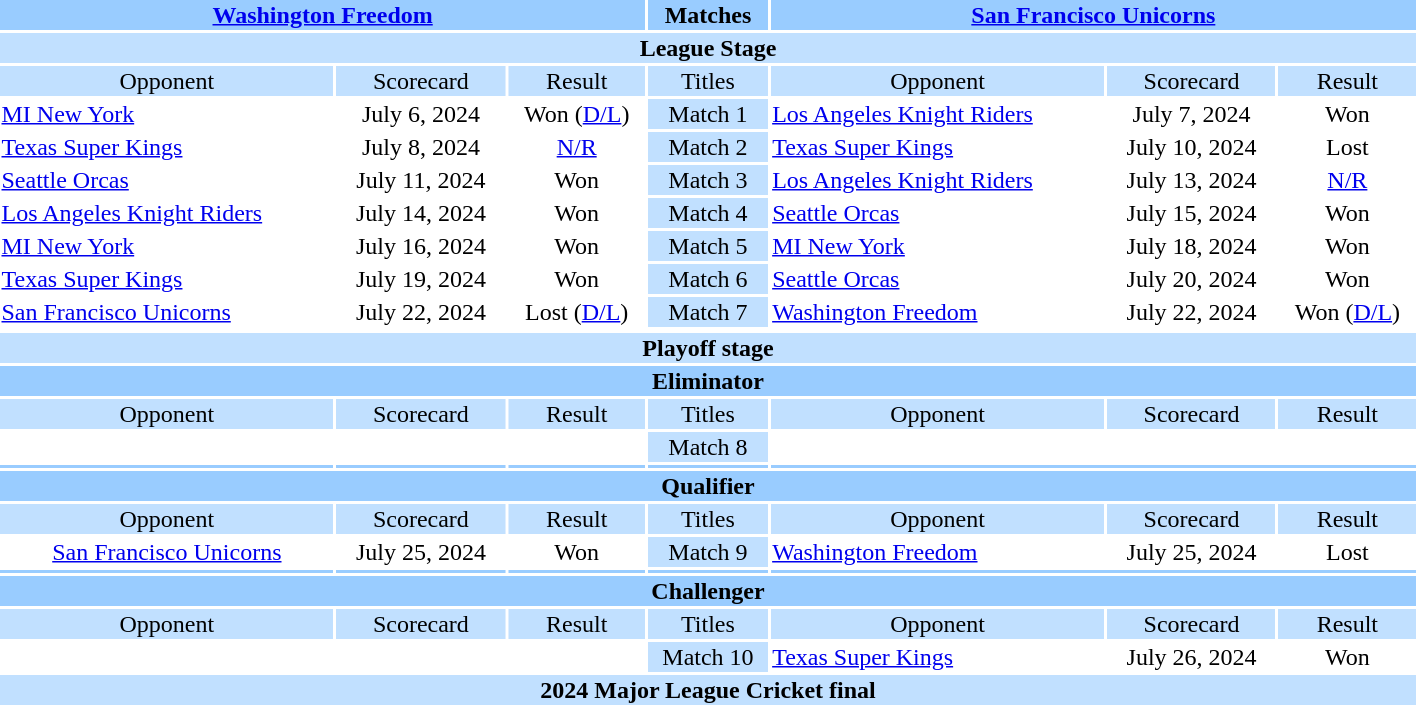<table style="width:75%;text-align:center">
<tr style="vertical-align:top;background:#99CCFF">
<td colspan="3"><strong><a href='#'>Washington Freedom</a></strong></td>
<td><strong>Matches</strong></td>
<th colspan="3"><a href='#'>San Francisco Unicorns</a></th>
</tr>
<tr style="vertical-align:top;background:#C1E0FF">
<td colspan="7"><strong>League Stage</strong></td>
</tr>
<tr style="vertical-align:top;background:#C1E0FF">
<td>Opponent</td>
<td>Scorecard</td>
<td>Result</td>
<td>Titles</td>
<td>Opponent</td>
<td>Scorecard</td>
<td>Result</td>
</tr>
<tr>
<td style="text-align:left"><a href='#'>MI New York</a></td>
<td>July 6, 2024</td>
<td>Won (<a href='#'>D/L</a>)</td>
<td style="background:#C1E0FF">Match 1</td>
<td style="text-align:left"><a href='#'>Los Angeles Knight Riders</a></td>
<td>July 7, 2024</td>
<td>Won</td>
</tr>
<tr>
<td style="text-align:left"><a href='#'>Texas Super Kings</a></td>
<td>July 8, 2024</td>
<td><a href='#'>N/R</a></td>
<td style="background:#C1E0FF">Match 2</td>
<td style="text-align:left"><a href='#'>Texas Super Kings</a></td>
<td>July 10, 2024</td>
<td>Lost</td>
</tr>
<tr>
<td style="text-align:left"><a href='#'>Seattle Orcas</a></td>
<td>July 11, 2024</td>
<td>Won</td>
<td style="background:#C1E0FF">Match 3</td>
<td style="text-align:left"><a href='#'>Los Angeles Knight Riders</a></td>
<td>July 13, 2024</td>
<td><a href='#'>N/R</a></td>
</tr>
<tr>
<td style="text-align:left"><a href='#'>Los Angeles Knight Riders</a></td>
<td>July 14, 2024</td>
<td>Won</td>
<td style="background:#C1E0FF">Match 4</td>
<td style="text-align:left"><a href='#'>Seattle Orcas</a></td>
<td>July 15, 2024</td>
<td>Won</td>
</tr>
<tr>
<td style="text-align:left"><a href='#'>MI New York</a></td>
<td>July 16, 2024</td>
<td>Won</td>
<td style="background:#C1E0FF">Match 5</td>
<td style="text-align:left"><a href='#'>MI New York</a></td>
<td>July 18, 2024</td>
<td>Won</td>
</tr>
<tr>
<td style="text-align:left"><a href='#'>Texas Super Kings</a></td>
<td>July 19, 2024</td>
<td>Won</td>
<td style="background:#C1E0FF">Match 6</td>
<td style="text-align:left"><a href='#'>Seattle Orcas</a></td>
<td>July 20, 2024</td>
<td>Won</td>
</tr>
<tr>
<td style="text-align:left"><a href='#'>San Francisco Unicorns</a></td>
<td>July 22, 2024</td>
<td>Lost (<a href='#'>D/L</a>)</td>
<td style="background:#C1E0FF">Match 7</td>
<td style="text-align:left"><a href='#'>Washington Freedom</a></td>
<td>July 22, 2024</td>
<td>Won (<a href='#'>D/L</a>)</td>
</tr>
<tr>
</tr>
<tr style="vertical-align:top;background:#C1E0FF">
<td colspan="7"><strong>Playoff stage</strong></td>
</tr>
<tr style="vertical-align:top;background:#99CCFF">
<td colspan="7"><strong>Eliminator</strong></td>
</tr>
<tr style="vertical-align:top;background:#C1E0FF">
<td>Opponent</td>
<td>Scorecard</td>
<td>Result</td>
<td>Titles</td>
<td>Opponent</td>
<td>Scorecard</td>
<td>Result</td>
</tr>
<tr>
<td style="text-align:left"></td>
<td></td>
<td></td>
<td style="background:#C1E0FF">Match 8</td>
<td></td>
<td></td>
<td></td>
</tr>
<tr style="vertical-align:top;background:#99CCFF">
<td></td>
<td></td>
<td></td>
<td></td>
<th colspan="3"></th>
</tr>
<tr style="vertical-align:top;background:#99CCFF">
<td colspan="7"><strong>Qualifier</strong></td>
</tr>
<tr style="vertical-align:top;background:#C1E0FF">
<td>Opponent</td>
<td>Scorecard</td>
<td>Result</td>
<td>Titles</td>
<td>Opponent</td>
<td>Scorecard</td>
<td>Result</td>
</tr>
<tr>
<td><a href='#'>San Francisco Unicorns</a></td>
<td>July 25, 2024</td>
<td>Won</td>
<td style="background:#C1E0FF">Match 9</td>
<td style="text-align:left"><a href='#'>Washington Freedom</a></td>
<td>July 25, 2024</td>
<td>Lost</td>
</tr>
<tr style="vertical-align:top;background:#99CCFF">
<td></td>
<td></td>
<td></td>
<td></td>
<th colspan="3"></th>
</tr>
<tr style="vertical-align:top;background:#99CCFF">
<td colspan="7"><strong>Challenger</strong></td>
</tr>
<tr style="vertical-align:top;background:#C1E0FF">
<td>Opponent</td>
<td>Scorecard</td>
<td>Result</td>
<td>Titles</td>
<td>Opponent</td>
<td>Scorecard</td>
<td>Result</td>
</tr>
<tr>
<td></td>
<td></td>
<td></td>
<td style="background:#C1E0FF">Match 10</td>
<td style="text-align:left"><a href='#'>Texas Super Kings</a></td>
<td>July 26, 2024</td>
<td>Won</td>
</tr>
<tr style="vertical-align:top;background:#C1E0FF">
<th colspan="7">2024 Major League Cricket final</th>
</tr>
</table>
